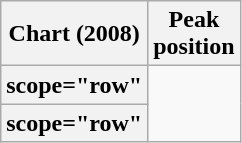<table class="wikitable plainrowheaders sortable">
<tr>
<th scope="col">Chart (2008)</th>
<th scope="col">Peak<br>position</th>
</tr>
<tr>
<th>scope="row" </th>
</tr>
<tr>
<th>scope="row" </th>
</tr>
</table>
